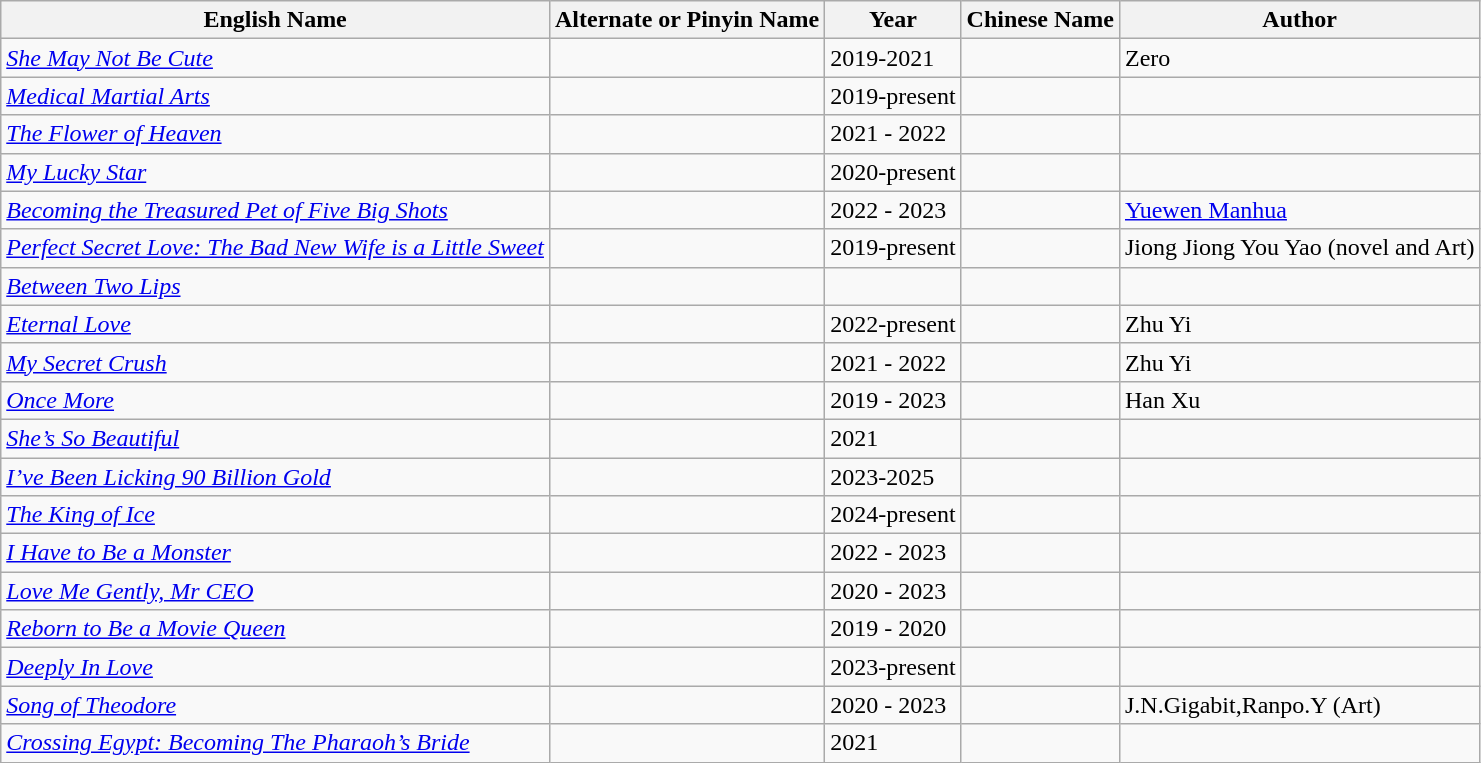<table class="wikitable">
<tr>
<th>English Name</th>
<th>Alternate or Pinyin Name</th>
<th>Year</th>
<th>Chinese Name</th>
<th>Author</th>
</tr>
<tr>
<td><em><a href='#'>She May Not Be Cute</a></em></td>
<td></td>
<td>2019-2021</td>
<td></td>
<td>Zero</td>
</tr>
<tr>
<td><em><a href='#'>Medical Martial Arts</a></em></td>
<td></td>
<td>2019-present</td>
<td></td>
<td></td>
</tr>
<tr>
<td><em><a href='#'>The Flower of Heaven</a></em></td>
<td></td>
<td>2021 - 2022</td>
<td></td>
<td></td>
</tr>
<tr>
<td><em><a href='#'>My Lucky Star</a></em></td>
<td></td>
<td>2020-present</td>
<td></td>
<td></td>
</tr>
<tr>
<td><em><a href='#'>Becoming the Treasured Pet of Five Big Shots</a></em></td>
<td></td>
<td>2022 - 2023</td>
<td></td>
<td><a href='#'>Yuewen Manhua</a></td>
</tr>
<tr>
<td><em><a href='#'>Perfect Secret Love: The Bad New Wife is a Little Sweet</a></em></td>
<td></td>
<td>2019-present</td>
<td></td>
<td>Jiong Jiong You Yao (novel and Art)</td>
</tr>
<tr>
<td><em><a href='#'>Between Two Lips</a></em></td>
<td></td>
<td></td>
<td></td>
<td></td>
</tr>
<tr>
<td><em><a href='#'>Eternal Love</a></em></td>
<td></td>
<td>2022-present</td>
<td></td>
<td>Zhu Yi</td>
</tr>
<tr>
<td><em><a href='#'>My Secret Crush</a></em></td>
<td></td>
<td>2021 - 2022</td>
<td></td>
<td>Zhu Yi</td>
</tr>
<tr>
<td><em><a href='#'>Once More</a></em></td>
<td></td>
<td>2019 - 2023</td>
<td></td>
<td>Han Xu</td>
</tr>
<tr>
<td><em><a href='#'>She’s So Beautiful</a></em></td>
<td></td>
<td>2021</td>
<td></td>
<td></td>
</tr>
<tr>
<td><em><a href='#'>I’ve Been Licking 90 Billion Gold</a></em></td>
<td></td>
<td>2023-2025</td>
<td></td>
<td></td>
</tr>
<tr>
<td><em><a href='#'>The King of Ice</a></em></td>
<td></td>
<td>2024-present</td>
<td></td>
<td></td>
</tr>
<tr>
<td><em><a href='#'>I Have to Be a Monster</a></em></td>
<td></td>
<td>2022 - 2023</td>
<td></td>
<td></td>
</tr>
<tr>
<td><em><a href='#'>Love Me Gently, Mr CEO</a></em></td>
<td></td>
<td>2020 - 2023</td>
<td></td>
<td></td>
</tr>
<tr>
<td><em><a href='#'>Reborn to Be a Movie Queen</a></em></td>
<td></td>
<td>2019 - 2020</td>
<td></td>
<td></td>
</tr>
<tr>
<td><em><a href='#'>Deeply In Love</a></em></td>
<td></td>
<td>2023-present</td>
<td></td>
<td></td>
</tr>
<tr>
<td><em><a href='#'>Song of Theodore</a></em></td>
<td></td>
<td>2020 - 2023</td>
<td></td>
<td>J.N.Gigabit,Ranpo.Y (Art)</td>
</tr>
<tr>
<td><em><a href='#'>Crossing Egypt: Becoming The Pharaoh’s Bride</a></em></td>
<td></td>
<td>2021</td>
<td></td>
<td></td>
</tr>
</table>
